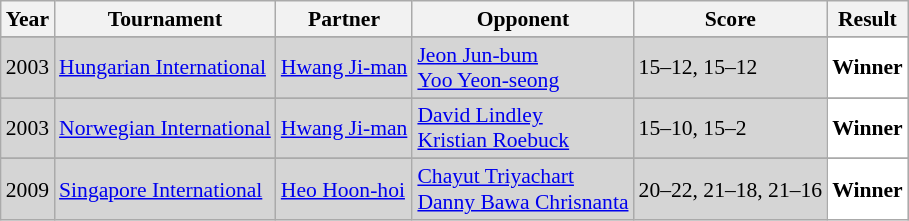<table class="sortable wikitable" style="font-size: 90%;">
<tr>
<th>Year</th>
<th>Tournament</th>
<th>Partner</th>
<th>Opponent</th>
<th>Score</th>
<th>Result</th>
</tr>
<tr>
</tr>
<tr bgcolor="#D5D5D5">
<td align="center">2003</td>
<td><a href='#'>Hungarian International</a></td>
<td> <a href='#'>Hwang Ji-man</a></td>
<td> <a href='#'>Jeon Jun-bum</a><br> <a href='#'>Yoo Yeon-seong</a></td>
<td>15–12, 15–12</td>
<td bgcolor="#FFFFFF"> <strong>Winner</strong></td>
</tr>
<tr>
</tr>
<tr bgcolor="#D5D5D5">
<td align="center">2003</td>
<td><a href='#'>Norwegian International</a></td>
<td> <a href='#'>Hwang Ji-man</a></td>
<td> <a href='#'>David Lindley</a><br> <a href='#'>Kristian Roebuck</a></td>
<td>15–10, 15–2</td>
<td bgcolor="#FFFFFF"> <strong>Winner</strong></td>
</tr>
<tr>
</tr>
<tr bgcolor="#D5D5D5">
<td align="center">2009</td>
<td><a href='#'>Singapore International</a></td>
<td> <a href='#'>Heo Hoon-hoi</a></td>
<td> <a href='#'>Chayut Triyachart</a><br> <a href='#'>Danny Bawa Chrisnanta</a></td>
<td>20–22, 21–18, 21–16</td>
<td bgcolor="#FFFFFF"> <strong>Winner</strong></td>
</tr>
</table>
